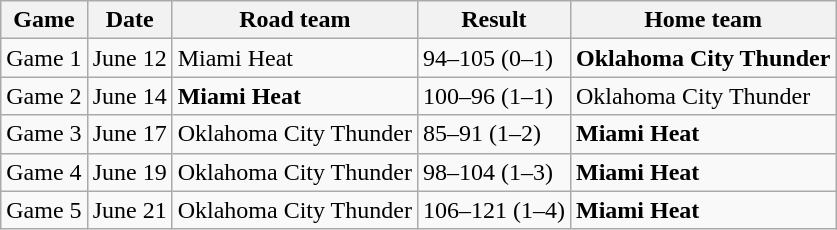<table class="wikitable">
<tr>
<th>Game</th>
<th>Date</th>
<th>Road team</th>
<th>Result</th>
<th>Home team</th>
</tr>
<tr>
<td>Game 1</td>
<td>June 12</td>
<td>Miami Heat</td>
<td>94–105 (0–1)</td>
<td><strong>Oklahoma City Thunder</strong></td>
</tr>
<tr>
<td>Game 2</td>
<td>June 14</td>
<td><strong>Miami Heat</strong></td>
<td>100–96 (1–1)</td>
<td>Oklahoma City Thunder</td>
</tr>
<tr>
<td>Game 3</td>
<td>June 17</td>
<td>Oklahoma City Thunder</td>
<td>85–91 (1–2)</td>
<td><strong>Miami Heat</strong></td>
</tr>
<tr>
<td>Game 4</td>
<td>June 19</td>
<td>Oklahoma City Thunder</td>
<td>98–104 (1–3)</td>
<td><strong>Miami Heat</strong></td>
</tr>
<tr>
<td>Game 5</td>
<td>June 21</td>
<td>Oklahoma City Thunder</td>
<td>106–121 (1–4)</td>
<td><strong>Miami Heat</strong></td>
</tr>
</table>
